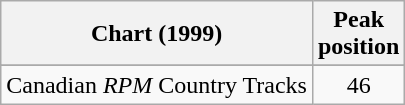<table class="wikitable sortable">
<tr>
<th>Chart (1999)</th>
<th>Peak<br>position</th>
</tr>
<tr>
</tr>
<tr>
<td>Canadian <em>RPM</em> Country Tracks</td>
<td align="center">46</td>
</tr>
</table>
